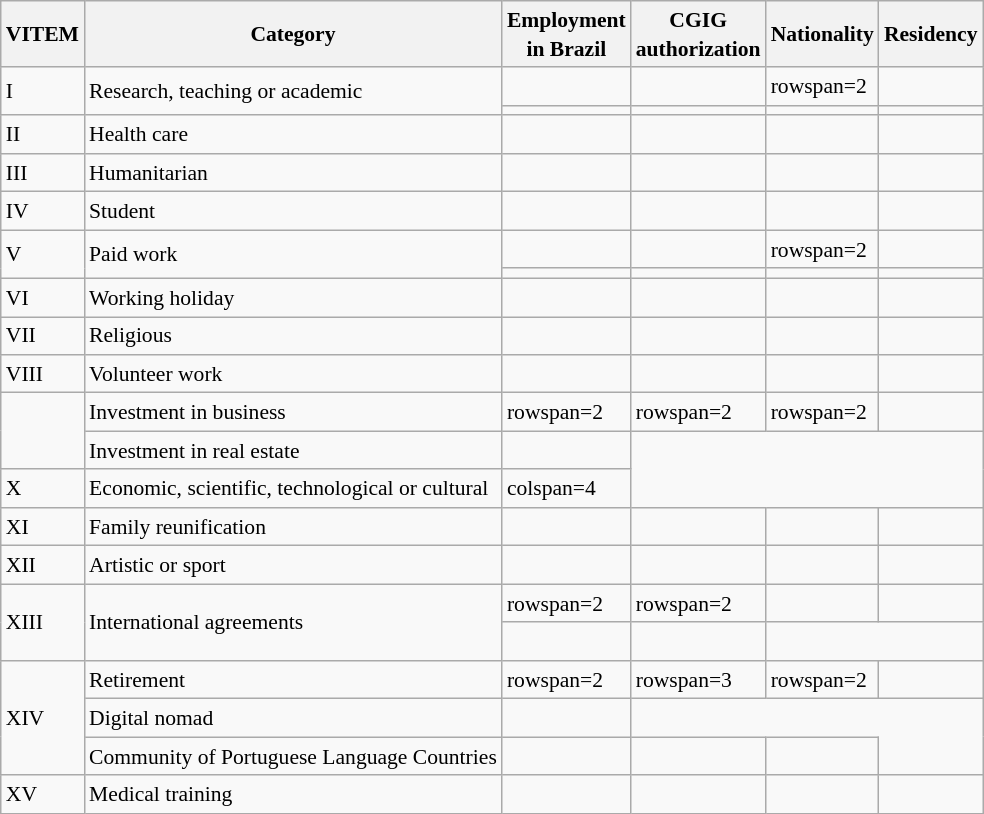<table class="wikitable sortable" style="font-size:90%; line-height:1.3">
<tr>
<th>VITEM</th>
<th>Category</th>
<th>Employment<br>in Brazil</th>
<th>CGIG<br>authorization</th>
<th>Nationality</th>
<th>Residency</th>
</tr>
<tr>
<td rowspan=2>I</td>
<td rowspan=2>Research, teaching or academic</td>
<td></td>
<td></td>
<td>rowspan=2 </td>
<td></td>
</tr>
<tr>
<td></td>
<td></td>
<td></td>
</tr>
<tr>
<td>II</td>
<td>Health care</td>
<td></td>
<td></td>
<td></td>
<td></td>
</tr>
<tr>
<td>III</td>
<td>Humanitarian</td>
<td></td>
<td></td>
<td align=center></td>
<td></td>
</tr>
<tr>
<td>IV</td>
<td>Student</td>
<td></td>
<td></td>
<td></td>
<td></td>
</tr>
<tr>
<td rowspan=2>V</td>
<td rowspan=2>Paid work</td>
<td></td>
<td></td>
<td>rowspan=2 </td>
<td></td>
</tr>
<tr>
<td></td>
<td></td>
<td></td>
</tr>
<tr>
<td>VI</td>
<td>Working holiday</td>
<td></td>
<td></td>
<td align=center></td>
<td></td>
</tr>
<tr>
<td>VII</td>
<td>Religious</td>
<td></td>
<td></td>
<td></td>
<td></td>
</tr>
<tr>
<td>VIII</td>
<td>Volunteer work</td>
<td></td>
<td></td>
<td></td>
<td></td>
</tr>
<tr>
<td rowspan=2></td>
<td>Investment in business</td>
<td>rowspan=2 </td>
<td>rowspan=2 </td>
<td>rowspan=2 </td>
<td></td>
</tr>
<tr>
<td>Investment in real estate</td>
<td></td>
</tr>
<tr>
<td>X</td>
<td>Economic, scientific, technological or cultural</td>
<td>colspan=4 </td>
</tr>
<tr>
<td>XI</td>
<td>Family reunification</td>
<td></td>
<td></td>
<td></td>
<td></td>
</tr>
<tr>
<td>XII</td>
<td>Artistic or sport</td>
<td></td>
<td></td>
<td></td>
<td></td>
</tr>
<tr>
<td rowspan=2>XIII</td>
<td rowspan=2>International agreements</td>
<td>rowspan=2 </td>
<td>rowspan=2 </td>
<td align=center></td>
<td></td>
</tr>
<tr>
<td align=center><br></td>
<td></td>
</tr>
<tr>
<td rowspan=3>XIV</td>
<td>Retirement</td>
<td>rowspan=2 </td>
<td>rowspan=3 </td>
<td>rowspan=2 </td>
<td></td>
</tr>
<tr>
<td>Digital nomad</td>
<td></td>
</tr>
<tr>
<td>Community of Portuguese Language Countries</td>
<td></td>
<td align=center style=max-width:8em></td>
<td></td>
</tr>
<tr>
<td>XV</td>
<td>Medical training</td>
<td></td>
<td></td>
<td></td>
<td></td>
</tr>
</table>
